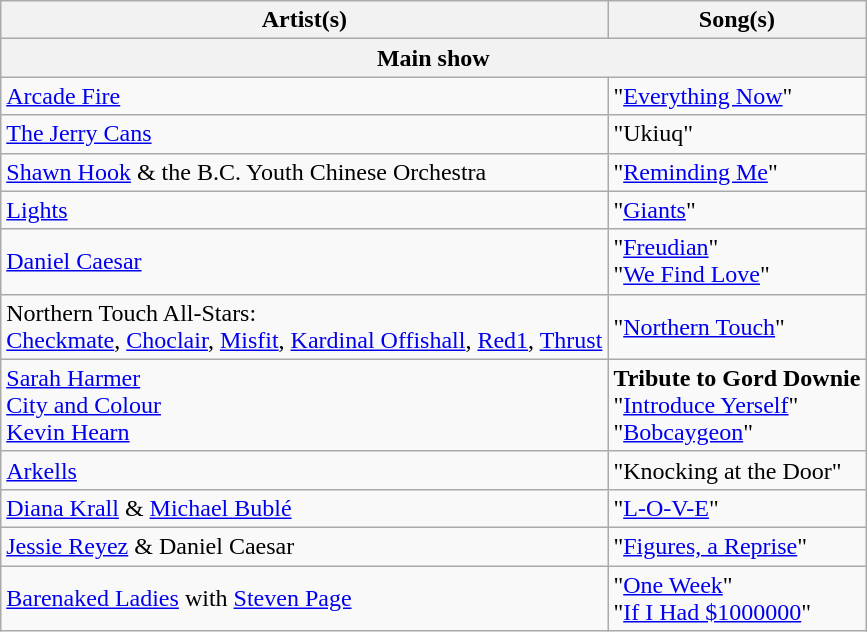<table class="wikitable plainrowheaders">
<tr>
<th scope="col">Artist(s)</th>
<th scope="col">Song(s)</th>
</tr>
<tr>
<th colspan="2">Main show</th>
</tr>
<tr>
<td><a href='#'>Arcade Fire</a></td>
<td>"<a href='#'>Everything Now</a>"</td>
</tr>
<tr>
<td><a href='#'>The Jerry Cans</a></td>
<td>"Ukiuq"</td>
</tr>
<tr>
<td><a href='#'>Shawn Hook</a> & the B.C. Youth Chinese Orchestra</td>
<td>"<a href='#'>Reminding Me</a>"</td>
</tr>
<tr>
<td><a href='#'>Lights</a></td>
<td>"<a href='#'>Giants</a>"</td>
</tr>
<tr>
<td><a href='#'>Daniel Caesar</a></td>
<td>"<a href='#'>Freudian</a>"<br>"<a href='#'>We Find Love</a>"</td>
</tr>
<tr>
<td>Northern Touch All-Stars:<br><a href='#'>Checkmate</a>, <a href='#'>Choclair</a>, <a href='#'>Misfit</a>, <a href='#'>Kardinal Offishall</a>, <a href='#'>Red1</a>, <a href='#'>Thrust</a></td>
<td>"<a href='#'>Northern Touch</a>"</td>
</tr>
<tr>
<td><a href='#'>Sarah Harmer</a><br><a href='#'>City and Colour</a><br><a href='#'>Kevin Hearn</a></td>
<td><strong>Tribute to Gord Downie</strong><br>"<a href='#'>Introduce Yerself</a>"<br>"<a href='#'>Bobcaygeon</a>"</td>
</tr>
<tr>
<td><a href='#'>Arkells</a></td>
<td>"Knocking at the Door"</td>
</tr>
<tr>
<td><a href='#'>Diana Krall</a> & <a href='#'>Michael Bublé</a></td>
<td>"<a href='#'>L-O-V-E</a>"</td>
</tr>
<tr>
<td><a href='#'>Jessie Reyez</a> & Daniel Caesar</td>
<td>"<a href='#'>Figures, a Reprise</a>"</td>
</tr>
<tr>
<td><a href='#'>Barenaked Ladies</a> with <a href='#'>Steven Page</a></td>
<td>"<a href='#'>One Week</a>"<br>"<a href='#'>If I Had $1000000</a>"</td>
</tr>
</table>
